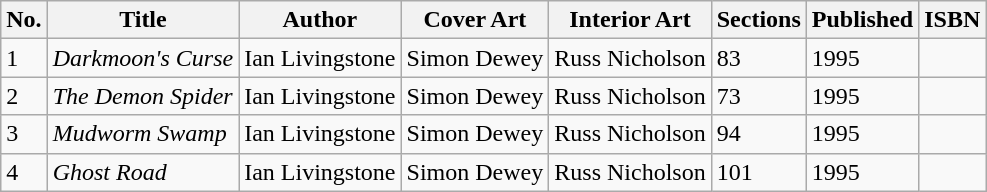<table class="wikitable">
<tr>
<th>No.</th>
<th>Title</th>
<th>Author</th>
<th>Cover Art</th>
<th>Interior Art</th>
<th>Sections</th>
<th>Published</th>
<th>ISBN</th>
</tr>
<tr>
<td>1</td>
<td><em>Darkmoon's Curse</em></td>
<td>Ian Livingstone</td>
<td>Simon Dewey</td>
<td>Russ Nicholson</td>
<td>83</td>
<td>1995</td>
<td></td>
</tr>
<tr>
<td>2</td>
<td><em>The Demon Spider</em></td>
<td>Ian Livingstone</td>
<td>Simon Dewey</td>
<td>Russ Nicholson</td>
<td>73</td>
<td>1995</td>
<td></td>
</tr>
<tr>
<td>3</td>
<td><em>Mudworm Swamp</em></td>
<td>Ian Livingstone</td>
<td>Simon Dewey</td>
<td>Russ Nicholson</td>
<td>94</td>
<td>1995</td>
<td></td>
</tr>
<tr>
<td>4</td>
<td><em>Ghost Road</em></td>
<td>Ian Livingstone</td>
<td>Simon Dewey</td>
<td>Russ Nicholson</td>
<td>101</td>
<td>1995</td>
<td></td>
</tr>
</table>
